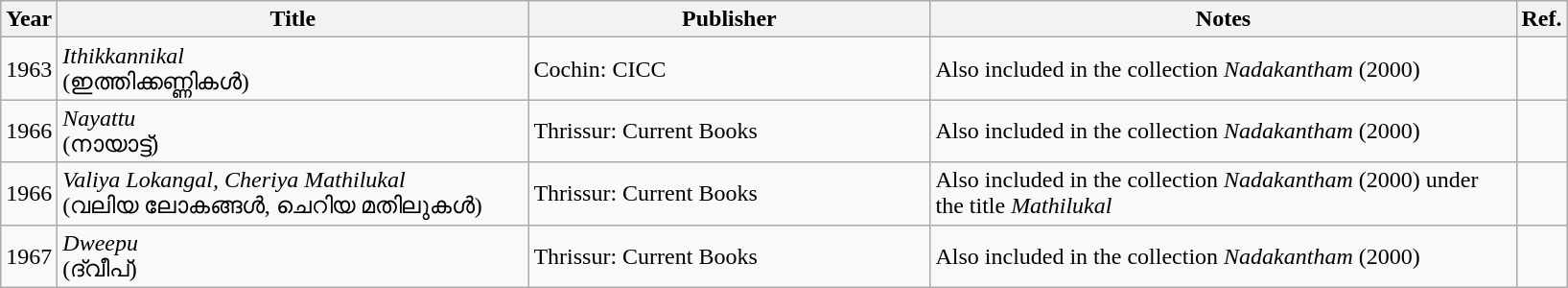<table class="wikitable">
<tr>
<th>Year</th>
<th ! style=width:20em>Title</th>
<th ! style=width:17em>Publisher</th>
<th ! style=width:25em>Notes</th>
<th>Ref.</th>
</tr>
<tr>
<td>1963</td>
<td><em>Ithikkannikal</em><br>(ഇത്തിക്കണ്ണികൾ)</td>
<td>Cochin: CICC</td>
<td>Also included in the collection <em>Nadakantham</em> (2000)</td>
<td></td>
</tr>
<tr>
<td>1966</td>
<td><em>Nayattu</em><br>(നായാട്ട്)</td>
<td>Thrissur: Current Books</td>
<td>Also included in the collection <em>Nadakantham</em> (2000)</td>
<td></td>
</tr>
<tr>
<td>1966</td>
<td><em>Valiya Lokangal, Cheriya Mathilukal</em><br>(വലിയ ലോകങ്ങൾ, ചെറിയ മതിലുകൾ)</td>
<td>Thrissur: Current Books</td>
<td>Also included in the collection <em>Nadakantham</em> (2000) under the title <em>Mathilukal</em></td>
<td></td>
</tr>
<tr>
<td>1967</td>
<td><em>Dweepu</em><br>(ദ്വീപ്)</td>
<td>Thrissur: Current Books</td>
<td>Also included in the collection <em>Nadakantham</em> (2000)</td>
<td></td>
</tr>
</table>
